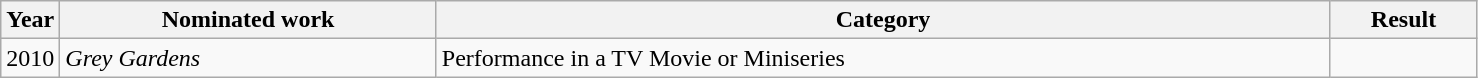<table class=wikitable>
<tr>
<th width=4%>Year</th>
<th width=25.5%>Nominated work</th>
<th width=60.5%>Category</th>
<th width=10%>Result</th>
</tr>
<tr>
<td>2010</td>
<td><em>Grey Gardens</em></td>
<td>Performance in a TV Movie or Miniseries</td>
<td></td>
</tr>
</table>
